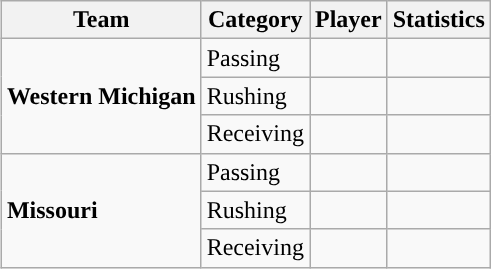<table class="wikitable" style="float: right;">
<tr>
<th>Team</th>
<th>Category</th>
<th>Player</th>
<th>Statistics</th>
</tr>
<tr>
<td rowspan=3><strong>Western Michigan</strong></td>
<td>Passing</td>
<td></td>
<td></td>
</tr>
<tr>
<td>Rushing</td>
<td></td>
<td></td>
</tr>
<tr>
<td>Receiving</td>
<td></td>
<td></td>
</tr>
<tr>
<td rowspan=3><strong>Missouri</strong></td>
<td>Passing</td>
<td></td>
<td></td>
</tr>
<tr>
<td>Rushing</td>
<td></td>
<td></td>
</tr>
<tr>
<td>Receiving</td>
<td></td>
<td></td>
</tr>
</table>
